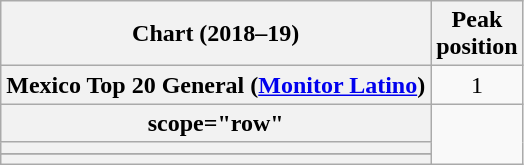<table class="wikitable sortable">
<tr>
<th>Chart (2018–19)</th>
<th>Peak<br>position</th>
</tr>
<tr>
<th>Mexico Top 20 General (<a href='#'>Monitor Latino</a>)</th>
<td align="center">1</td>
</tr>
<tr>
<th>scope="row"</th>
</tr>
<tr>
<th></th>
</tr>
<tr>
</tr>
<tr>
<th></th>
</tr>
</table>
